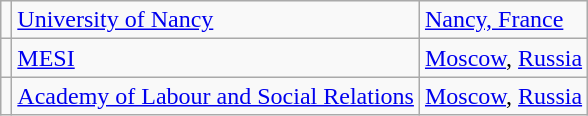<table class="wikitable">
<tr>
<td></td>
<td> <a href='#'>University of Nancy</a></td>
<td><a href='#'>Nancy, France</a></td>
</tr>
<tr>
<td></td>
<td> <a href='#'>MESI</a></td>
<td><a href='#'>Moscow</a>, <a href='#'>Russia</a></td>
</tr>
<tr>
<td></td>
<td> <a href='#'>Academy of Labour and Social Relations</a></td>
<td><a href='#'>Moscow</a>, <a href='#'>Russia</a></td>
</tr>
</table>
